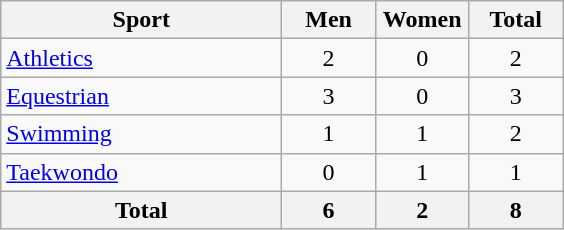<table class="wikitable sortable" style="text-align:center;">
<tr>
<th width=180>Sport</th>
<th width=55>Men</th>
<th width=55>Women</th>
<th width=55>Total</th>
</tr>
<tr>
<td align=left><a href='#'>Athletics</a></td>
<td>2</td>
<td>0</td>
<td>2</td>
</tr>
<tr>
<td align=left><a href='#'>Equestrian</a></td>
<td>3</td>
<td>0</td>
<td>3</td>
</tr>
<tr>
<td align=left><a href='#'>Swimming</a></td>
<td>1</td>
<td>1</td>
<td>2</td>
</tr>
<tr>
<td align=left><a href='#'>Taekwondo</a></td>
<td>0</td>
<td>1</td>
<td>1</td>
</tr>
<tr>
<th>Total</th>
<th>6</th>
<th>2</th>
<th>8</th>
</tr>
</table>
